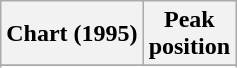<table class="wikitable sortable plainrowheaders" style="text-align:center">
<tr>
<th scope="col">Chart (1995)</th>
<th scope="col">Peak<br>position</th>
</tr>
<tr>
</tr>
<tr>
</tr>
<tr>
</tr>
<tr>
</tr>
<tr>
</tr>
<tr>
</tr>
<tr>
</tr>
</table>
